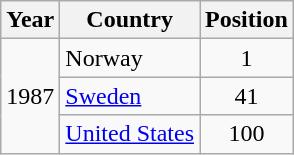<table class="wikitable">
<tr>
<th>Year</th>
<th>Country</th>
<th>Position</th>
</tr>
<tr>
<td rowspan="3">1987</td>
<td>Norway</td>
<td align="center">1</td>
</tr>
<tr>
<td><a href='#'>Sweden</a></td>
<td align="center">41</td>
</tr>
<tr>
<td><a href='#'>United States</a></td>
<td align="center">100</td>
</tr>
</table>
